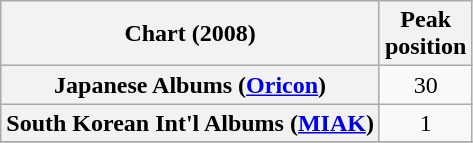<table class="wikitable plainrowheaders">
<tr>
<th>Chart (2008)</th>
<th>Peak<br>position</th>
</tr>
<tr>
<th scope="row">Japanese Albums (<a href='#'>Oricon</a>)</th>
<td style="text-align:center;">30</td>
</tr>
<tr>
<th scope="row">South Korean Int'l Albums (<a href='#'>MIAK</a>)</th>
<td style="text-align:center;">1</td>
</tr>
<tr>
</tr>
</table>
